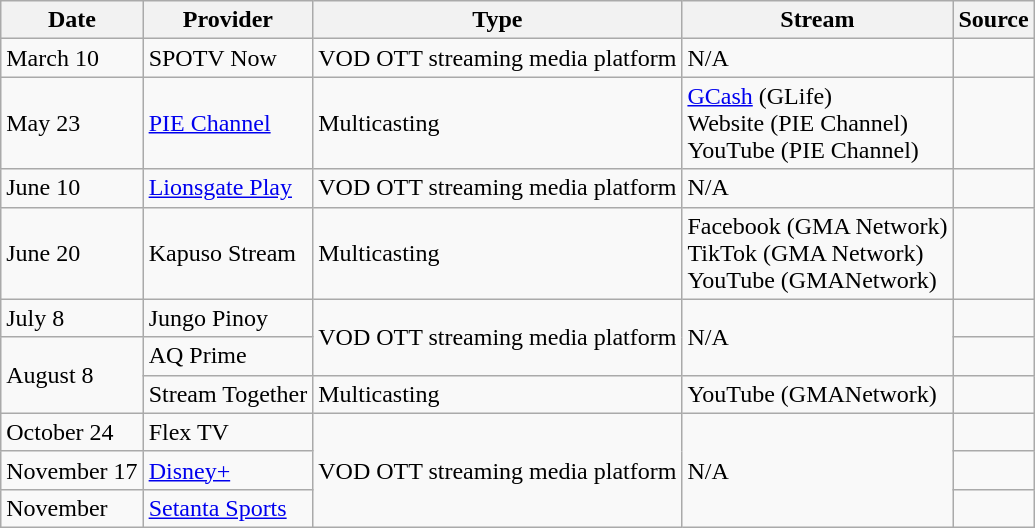<table class="wikitable">
<tr>
<th>Date</th>
<th>Provider</th>
<th>Type</th>
<th>Stream</th>
<th>Source</th>
</tr>
<tr>
<td>March 10</td>
<td>SPOTV Now</td>
<td>VOD OTT streaming media platform</td>
<td>N/A</td>
<td></td>
</tr>
<tr>
<td>May 23</td>
<td><a href='#'>PIE Channel</a></td>
<td>Multicasting</td>
<td><a href='#'>GCash</a> (GLife)<br>Website (PIE Channel)<br>YouTube (PIE Channel)</td>
<td></td>
</tr>
<tr>
<td>June 10</td>
<td><a href='#'>Lionsgate Play</a></td>
<td>VOD OTT streaming media platform</td>
<td>N/A</td>
<td></td>
</tr>
<tr>
<td>June 20</td>
<td>Kapuso Stream</td>
<td>Multicasting</td>
<td>Facebook (GMA Network)<br>TikTok (GMA Network)<br>YouTube (GMANetwork)</td>
<td></td>
</tr>
<tr>
<td>July 8</td>
<td>Jungo Pinoy</td>
<td rowspan="2">VOD OTT streaming media platform</td>
<td rowspan="2">N/A</td>
<td></td>
</tr>
<tr>
<td rowspan="2">August 8</td>
<td>AQ Prime</td>
<td></td>
</tr>
<tr>
<td>Stream Together</td>
<td>Multicasting</td>
<td>YouTube (GMANetwork)</td>
<td></td>
</tr>
<tr>
<td>October 24</td>
<td>Flex TV</td>
<td rowspan="3">VOD OTT streaming media platform</td>
<td rowspan="3">N/A</td>
<td></td>
</tr>
<tr>
<td>November 17</td>
<td><a href='#'>Disney+</a></td>
<td></td>
</tr>
<tr>
<td>November</td>
<td><a href='#'>Setanta Sports</a></td>
<td></td>
</tr>
</table>
